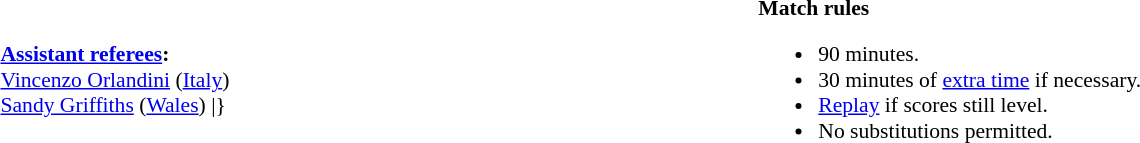<table style="width:100%; font-size:90%;">
<tr>
<td><br><strong><a href='#'>Assistant referees</a>:</strong>
<br><a href='#'>Vincenzo Orlandini</a> (<a href='#'>Italy</a>)
<br><a href='#'>Sandy Griffiths</a> (<a href='#'>Wales</a>)
<includeonly>|}</includeonly></td>
<td style="width:60%; vertical-align:top;"><br><strong>Match rules</strong><ul><li>90 minutes.</li><li>30 minutes of <a href='#'>extra time</a> if necessary.</li><li><a href='#'>Replay</a> if scores still level.</li><li>No substitutions permitted.</li></ul></td>
</tr>
</table>
